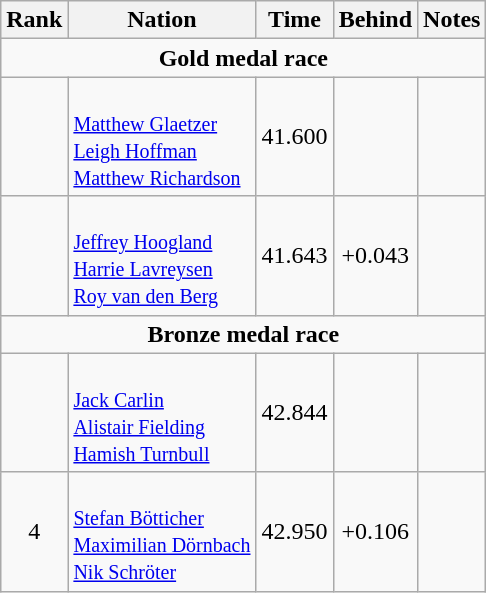<table class="wikitable" style="text-align:center">
<tr>
<th>Rank</th>
<th>Nation</th>
<th>Time</th>
<th>Behind</th>
<th>Notes</th>
</tr>
<tr>
<td colspan=5><strong>Gold medal race</strong></td>
</tr>
<tr>
<td></td>
<td align=left><br><small><a href='#'>Matthew Glaetzer</a><br><a href='#'>Leigh Hoffman</a><br><a href='#'>Matthew Richardson</a></small></td>
<td>41.600</td>
<td></td>
<td></td>
</tr>
<tr>
<td></td>
<td align=left><br><small><a href='#'>Jeffrey Hoogland</a><br><a href='#'>Harrie Lavreysen</a><br><a href='#'>Roy van den Berg</a></small></td>
<td>41.643</td>
<td>+0.043</td>
<td></td>
</tr>
<tr>
<td colspan=5><strong>Bronze medal race</strong></td>
</tr>
<tr>
<td></td>
<td align=left><br><small><a href='#'>Jack Carlin</a><br><a href='#'>Alistair Fielding</a><br><a href='#'>Hamish Turnbull</a></small></td>
<td>42.844</td>
<td></td>
<td></td>
</tr>
<tr>
<td>4</td>
<td align=left><br><small><a href='#'>Stefan Bötticher</a><br><a href='#'>Maximilian Dörnbach</a><br><a href='#'>Nik Schröter</a></small></td>
<td>42.950</td>
<td>+0.106</td>
<td></td>
</tr>
</table>
